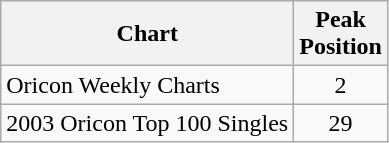<table class="wikitable">
<tr>
<th>Chart</th>
<th>Peak<br>Position</th>
</tr>
<tr>
<td>Oricon Weekly Charts</td>
<td align="center">2</td>
</tr>
<tr>
<td>2003 Oricon Top 100 Singles</td>
<td align="center">29</td>
</tr>
</table>
